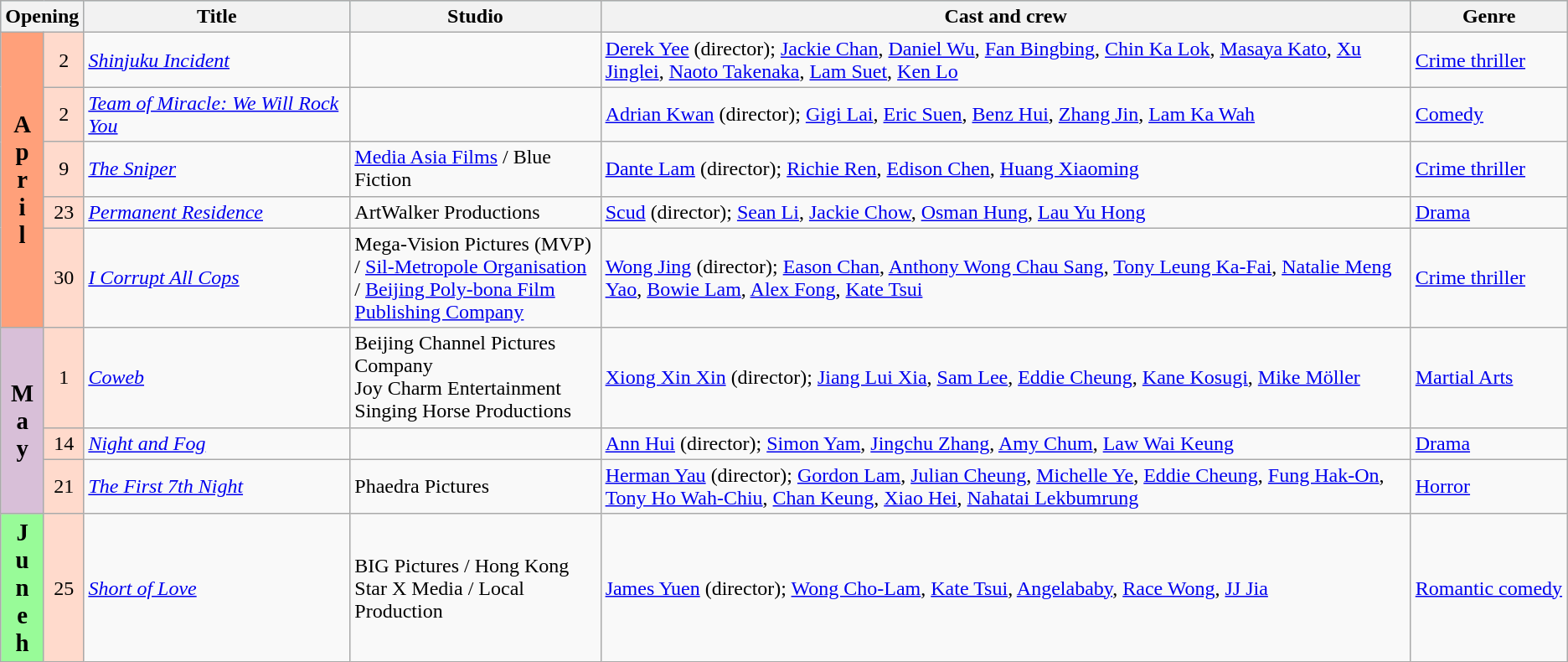<table class="wikitable sortable">
<tr style="background:#b0e0e6; text-align:center;">
<th colspan="2">Opening</th>
<th style="width:17%;">Title</th>
<th style="width:16%;">Studio</th>
<th>Cast and crew</th>
<th style="width:10%;">Genre</th>
</tr>
<tr>
<th rowspan="5" style="text-align:center; background:#ffa07a; textcolor:#000;"><big>A<br>p<br>r<br>i<br>l</big></th>
<td style="text-align:center; background:#ffdacc; textcolor:#000;">2</td>
<td><em><a href='#'>Shinjuku Incident</a></em></td>
<td></td>
<td><a href='#'>Derek Yee</a> (director); <a href='#'>Jackie Chan</a>, <a href='#'>Daniel Wu</a>, <a href='#'>Fan Bingbing</a>, <a href='#'>Chin Ka Lok</a>, <a href='#'>Masaya Kato</a>, <a href='#'>Xu Jinglei</a>, <a href='#'>Naoto Takenaka</a>, <a href='#'>Lam Suet</a>, <a href='#'>Ken Lo</a></td>
<td><a href='#'>Crime thriller</a></td>
</tr>
<tr>
<td style="text-align:center; background:#ffdacc; textcolor:#000;">2</td>
<td><em><a href='#'>Team of Miracle: We Will Rock You</a></em></td>
<td></td>
<td><a href='#'>Adrian Kwan</a> (director); <a href='#'>Gigi Lai</a>, <a href='#'>Eric Suen</a>, <a href='#'>Benz Hui</a>, <a href='#'>Zhang Jin</a>, <a href='#'>Lam Ka Wah</a></td>
<td><a href='#'>Comedy</a></td>
</tr>
<tr>
<td style="text-align:center; background:#ffdacc; textcolor:#000;">9</td>
<td><em><a href='#'>The Sniper</a></em></td>
<td><a href='#'>Media Asia Films</a> / Blue Fiction</td>
<td><a href='#'>Dante Lam</a> (director); <a href='#'>Richie Ren</a>, <a href='#'>Edison Chen</a>, <a href='#'>Huang Xiaoming</a></td>
<td><a href='#'>Crime thriller</a></td>
</tr>
<tr>
<td style="text-align:center; background:#ffdacc; textcolor:#000;">23</td>
<td><em><a href='#'>Permanent Residence</a></em></td>
<td>ArtWalker Productions</td>
<td><a href='#'>Scud</a> (director); <a href='#'>Sean Li</a>, <a href='#'>Jackie Chow</a>, <a href='#'>Osman Hung</a>, <a href='#'>Lau Yu Hong</a></td>
<td><a href='#'>Drama</a></td>
</tr>
<tr>
<td style="text-align:center; background:#ffdacc; textcolor:#000;">30</td>
<td><em><a href='#'>I Corrupt All Cops</a></em></td>
<td>Mega-Vision Pictures (MVP) / <a href='#'>Sil-Metropole Organisation</a> / <a href='#'>Beijing Poly-bona Film Publishing Company</a></td>
<td><a href='#'>Wong Jing</a> (director); <a href='#'>Eason Chan</a>, <a href='#'>Anthony Wong Chau Sang</a>, <a href='#'>Tony Leung Ka-Fai</a>, <a href='#'>Natalie Meng Yao</a>, <a href='#'>Bowie Lam</a>, <a href='#'>Alex Fong</a>, <a href='#'>Kate Tsui</a></td>
<td><a href='#'>Crime thriller</a></td>
</tr>
<tr>
<th rowspan="3" style="text-align:center; background:thistle; textcolor:#000;"><big> M <br>a<br>y</big></th>
<td style="text-align:center; background:#ffdacc; textcolor:#000;">1</td>
<td><em><a href='#'>Coweb</a></em></td>
<td>Beijing Channel Pictures Company <br> Joy Charm Entertainment <br> Singing Horse Productions</td>
<td><a href='#'>Xiong Xin Xin</a> (director); <a href='#'>Jiang Lui Xia</a>, <a href='#'>Sam Lee</a>, <a href='#'>Eddie Cheung</a>, <a href='#'>Kane Kosugi</a>, <a href='#'>Mike Möller</a></td>
<td><a href='#'>Martial Arts</a></td>
</tr>
<tr>
<td style="text-align:center; background:#ffdacc; textcolor:#000;">14</td>
<td><em><a href='#'>Night and Fog</a></em></td>
<td></td>
<td><a href='#'>Ann Hui</a> (director); <a href='#'>Simon Yam</a>, <a href='#'>Jingchu Zhang</a>, <a href='#'>Amy Chum</a>, <a href='#'>Law Wai Keung</a></td>
<td><a href='#'>Drama</a></td>
</tr>
<tr>
<td style="text-align:center; background:#ffdacc; textcolor:#000;">21</td>
<td><em><a href='#'>The First 7th Night</a></em></td>
<td>Phaedra Pictures</td>
<td><a href='#'>Herman Yau</a> (director);  <a href='#'>Gordon Lam</a>, <a href='#'>Julian Cheung</a>, <a href='#'>Michelle Ye</a>, <a href='#'>Eddie Cheung</a>, <a href='#'>Fung Hak-On</a>, <a href='#'>Tony Ho Wah-Chiu</a>, <a href='#'>Chan Keung</a>, <a href='#'>Xiao Hei</a>, <a href='#'>Nahatai Lekbumrung</a></td>
<td><a href='#'>Horror</a></td>
</tr>
<tr>
<th rowspan="1" style="text-align:center; background:#98fb98; textcolor:#000;"><big>J<br>u<br>n<br>e<br>h</big></th>
<td style="text-align:center; background:#ffdacc; textcolor:#000;">25</td>
<td><em><a href='#'>Short of Love</a></em></td>
<td>BIG Pictures / Hong Kong Star X Media / Local Production</td>
<td><a href='#'>James Yuen</a> (director); <a href='#'>Wong Cho-Lam</a>, <a href='#'>Kate Tsui</a>, <a href='#'>Angelababy</a>, <a href='#'>Race Wong</a>, <a href='#'>JJ Jia</a></td>
<td><a href='#'>Romantic comedy</a></td>
</tr>
</table>
